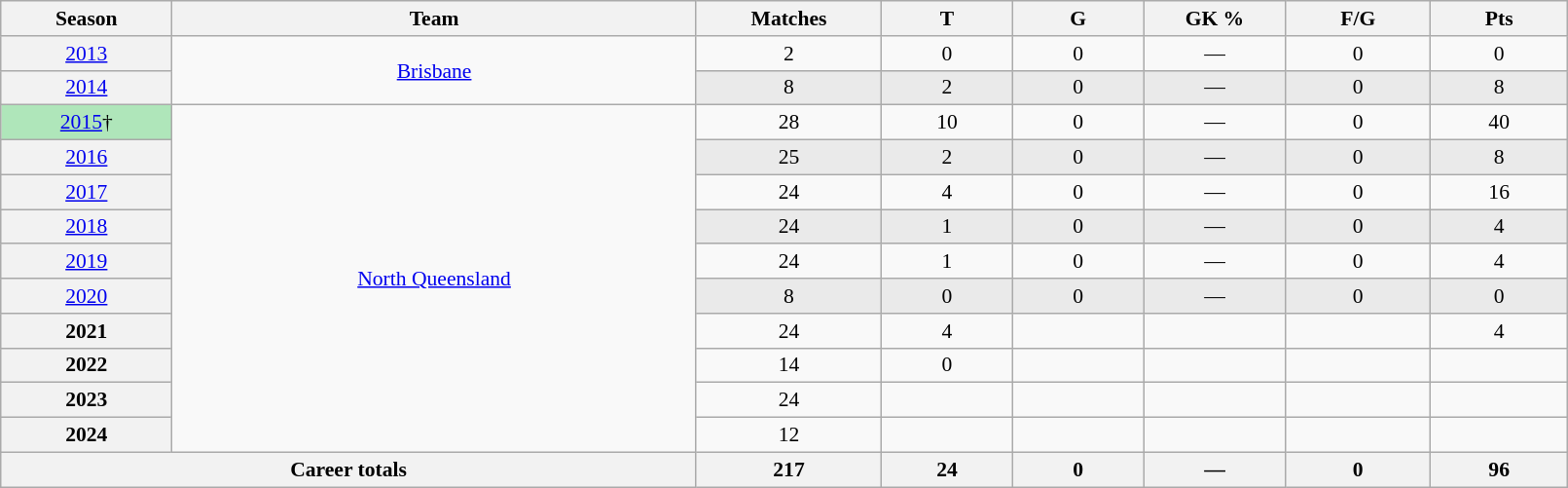<table class="wikitable sortable"  style="font-size:90%; text-align:center; width:85%;">
<tr>
<th width=2%>Season</th>
<th width=8%>Team</th>
<th width=2%>Matches</th>
<th width=2%>T</th>
<th width=2%>G</th>
<th width=2%>GK %</th>
<th width=2%>F/G</th>
<th width=2%>Pts</th>
</tr>
<tr>
<th scope="row" style="text-align:center; font-weight:normal"><a href='#'>2013</a></th>
<td rowspan="2" style="text-align:center;"> <a href='#'>Brisbane</a></td>
<td>2</td>
<td>0</td>
<td>0</td>
<td>—</td>
<td>0</td>
<td>0</td>
</tr>
<tr style="background:#eaeaea;">
<th scope="row" style="text-align:center; font-weight:normal"><a href='#'>2014</a></th>
<td>8</td>
<td>2</td>
<td>0</td>
<td>—</td>
<td>0</td>
<td>8</td>
</tr>
<tr>
<th scope="row" style="text-align:center; font-weight:normal; background:#afe6ba;"><a href='#'>2015</a>†</th>
<td rowspan="10" style="text-align:center;"> <a href='#'>North Queensland</a></td>
<td>28</td>
<td>10</td>
<td>0</td>
<td>—</td>
<td>0</td>
<td>40</td>
</tr>
<tr style="background:#eaeaea;">
<th scope="row" style="text-align:center; font-weight:normal"><a href='#'>2016</a></th>
<td>25</td>
<td>2</td>
<td>0</td>
<td>—</td>
<td>0</td>
<td>8</td>
</tr>
<tr>
<th scope="row" style="text-align:center; font-weight:normal"><a href='#'>2017</a></th>
<td>24</td>
<td>4</td>
<td>0</td>
<td>—</td>
<td>0</td>
<td>16</td>
</tr>
<tr style="background:#eaeaea;">
<th scope="row" style="text-align:center; font-weight:normal"><a href='#'>2018</a></th>
<td>24</td>
<td>1</td>
<td>0</td>
<td>—</td>
<td>0</td>
<td>4</td>
</tr>
<tr>
<th scope="row" style="text-align:center; font-weight:normal"><a href='#'>2019</a></th>
<td>24</td>
<td>1</td>
<td>0</td>
<td>—</td>
<td>0</td>
<td>4</td>
</tr>
<tr style="background:#eaeaea;">
<th scope="row" style="text-align:center; font-weight:normal"><a href='#'>2020</a></th>
<td>8</td>
<td>0</td>
<td>0</td>
<td>—</td>
<td>0</td>
<td>0</td>
</tr>
<tr>
<th>2021</th>
<td>24</td>
<td>4</td>
<td></td>
<td></td>
<td></td>
<td>4</td>
</tr>
<tr>
<th>2022</th>
<td>14</td>
<td>0</td>
<td></td>
<td></td>
<td></td>
<td></td>
</tr>
<tr>
<th>2023</th>
<td>24</td>
<td></td>
<td></td>
<td></td>
<td></td>
<td></td>
</tr>
<tr>
<th>2024</th>
<td>12</td>
<td></td>
<td></td>
<td></td>
<td></td>
<td></td>
</tr>
<tr class="sortbottom">
<th colspan="2">Career totals</th>
<th>217</th>
<th>24</th>
<th>0</th>
<th>—</th>
<th>0</th>
<th>96</th>
</tr>
</table>
